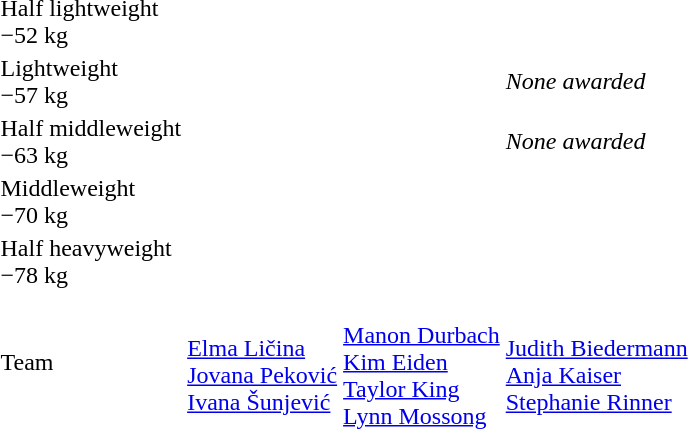<table>
<tr>
<td>Half lightweight<br>−52 kg</td>
<td></td>
<td></td>
<td></td>
</tr>
<tr>
<td>Lightweight<br>−57 kg</td>
<td></td>
<td></td>
<td><em>None awarded</em></td>
</tr>
<tr>
<td>Half middleweight<br>−63 kg</td>
<td></td>
<td></td>
<td><em>None awarded</em></td>
</tr>
<tr>
<td>Middleweight<br>−70 kg</td>
<td></td>
<td></td>
<td></td>
</tr>
<tr>
<td>Half heavyweight<br>−78 kg</td>
<td></td>
<td></td>
<td></td>
</tr>
<tr>
<td>Team</td>
<td><br><a href='#'>Elma Ličina</a><br><a href='#'>Jovana Peković</a><br><a href='#'>Ivana Šunjević</a></td>
<td><br><a href='#'>Manon Durbach</a><br><a href='#'>Kim Eiden</a><br><a href='#'>Taylor King</a><br><a href='#'>Lynn Mossong</a></td>
<td><br><a href='#'>Judith Biedermann</a><br><a href='#'>Anja Kaiser</a><br><a href='#'>Stephanie Rinner</a></td>
</tr>
</table>
